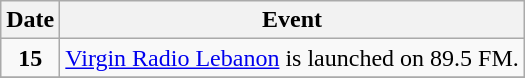<table class="wikitable">
<tr>
<th>Date</th>
<th>Event</th>
</tr>
<tr>
<td style="text-align:center;"><strong>15</strong></td>
<td><a href='#'>Virgin Radio Lebanon</a> is launched on 89.5 FM.</td>
</tr>
<tr>
</tr>
</table>
